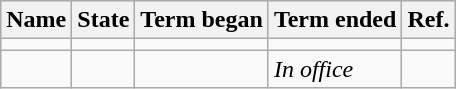<table class="wikitable sortable">
<tr>
<th>Name</th>
<th>State</th>
<th>Term began</th>
<th>Term ended</th>
<th class=unsortable>Ref.</th>
</tr>
<tr>
<td></td>
<td></td>
<td></td>
<td></td>
<td align="center"></td>
</tr>
<tr>
<td></td>
<td></td>
<td></td>
<td><em>In office</em></td>
<td align="center"></td>
</tr>
</table>
